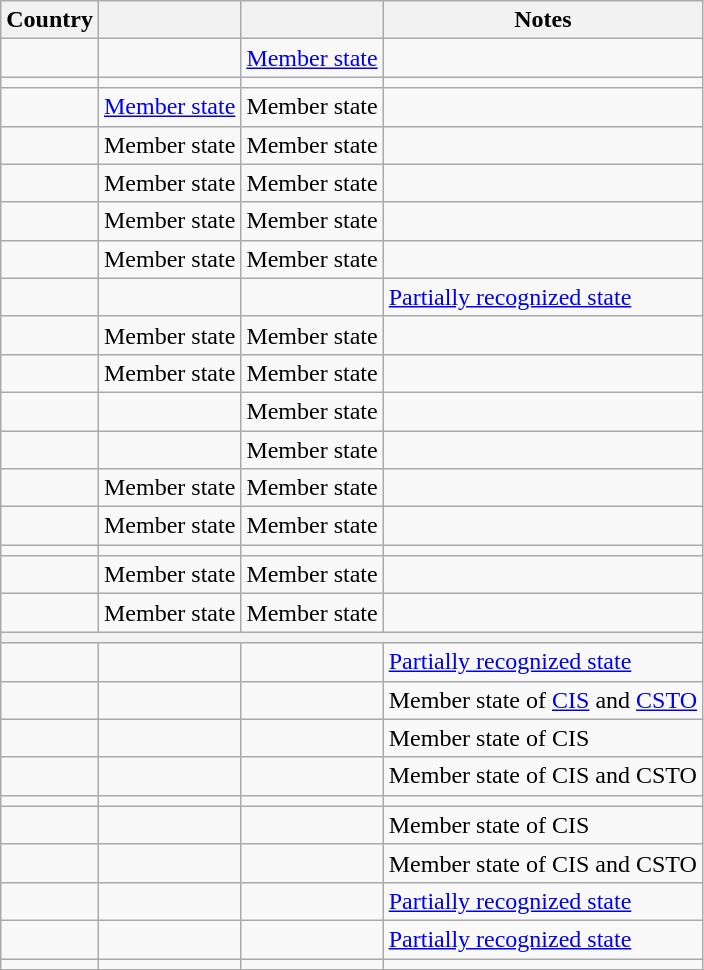<table class=wikitable>
<tr>
<th>Country</th>
<th></th>
<th></th>
<th>Notes</th>
</tr>
<tr>
<td></td>
<td></td>
<td align=center><a href='#'>Member state</a></td>
<td></td>
</tr>
<tr>
<td></td>
<td></td>
<td></td>
<td></td>
</tr>
<tr>
<td></td>
<td align=center><a href='#'>Member state</a></td>
<td align=center>Member state</td>
<td></td>
</tr>
<tr>
<td></td>
<td align=center>Member state</td>
<td align=center>Member state</td>
<td></td>
</tr>
<tr>
<td></td>
<td align=center>Member state</td>
<td align=center>Member state</td>
<td></td>
</tr>
<tr>
<td></td>
<td align=center>Member state</td>
<td align=center>Member state</td>
<td></td>
</tr>
<tr>
<td></td>
<td align=center>Member state</td>
<td align=center>Member state</td>
<td></td>
</tr>
<tr>
<td><em></em></td>
<td></td>
<td></td>
<td><a href='#'>Partially recognized state</a></td>
</tr>
<tr>
<td></td>
<td align=center>Member state</td>
<td align=center>Member state</td>
<td></td>
</tr>
<tr>
<td></td>
<td align=center>Member state</td>
<td align=center>Member state</td>
<td></td>
</tr>
<tr>
<td></td>
<td></td>
<td align=center>Member state</td>
<td></td>
</tr>
<tr>
<td></td>
<td></td>
<td align=center>Member state</td>
<td></td>
</tr>
<tr>
<td></td>
<td align=center>Member state</td>
<td align=center>Member state</td>
<td></td>
</tr>
<tr>
<td></td>
<td align=center>Member state</td>
<td align=center>Member state</td>
<td></td>
</tr>
<tr>
<td></td>
<td></td>
<td></td>
<td></td>
</tr>
<tr>
<td></td>
<td align=center>Member state</td>
<td align=center>Member state</td>
<td></td>
</tr>
<tr>
<td></td>
<td align=center>Member state</td>
<td align=center>Member state</td>
<td></td>
</tr>
<tr>
<th colspan=5></th>
</tr>
<tr>
<td><em></em></td>
<td></td>
<td></td>
<td><a href='#'>Partially recognized state</a></td>
</tr>
<tr>
<td></td>
<td></td>
<td></td>
<td>Member state of <a href='#'>CIS</a> and <a href='#'>CSTO</a></td>
</tr>
<tr>
<td></td>
<td></td>
<td></td>
<td>Member state of CIS</td>
</tr>
<tr>
<td></td>
<td></td>
<td></td>
<td>Member state of CIS and CSTO</td>
</tr>
<tr>
<td></td>
<td></td>
<td></td>
<td></td>
</tr>
<tr>
<td></td>
<td></td>
<td></td>
<td>Member state of CIS</td>
</tr>
<tr>
<td></td>
<td></td>
<td></td>
<td>Member state of CIS and CSTO</td>
</tr>
<tr>
<td><em></em></td>
<td></td>
<td></td>
<td><a href='#'>Partially recognized state</a></td>
</tr>
<tr>
<td><em></em></td>
<td></td>
<td></td>
<td><a href='#'>Partially recognized state</a></td>
</tr>
<tr>
<td></td>
<td></td>
<td></td>
<td></td>
</tr>
</table>
